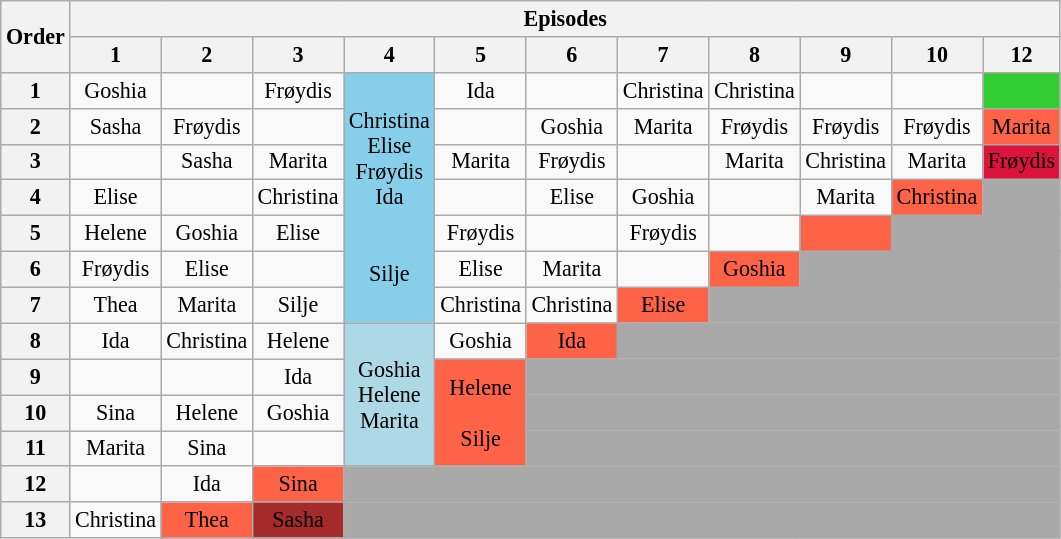<table class="wikitable" style="text-align:center; font-size:92%">
<tr>
<th rowspan="2">Order</th>
<th colspan="11">Episodes</th>
</tr>
<tr>
<th>1</th>
<th>2</th>
<th>3</th>
<th>4</th>
<th>5</th>
<th>6</th>
<th>7</th>
<th>8</th>
<th>9</th>
<th>10</th>
<th>12</th>
</tr>
<tr>
<th>1</th>
<td>Goshia</td>
<td></td>
<td>Frøydis</td>
<td rowspan="7" style="background:skyblue;">Christina <br>Elise <br> Frøydis <br> Ida <br><br> <br>Silje</td>
<td>Ida</td>
<td></td>
<td>Christina</td>
<td>Christina</td>
<td></td>
<td></td>
<td style="background:limegreen;"></td>
</tr>
<tr>
<th>2</th>
<td>Sasha</td>
<td>Frøydis</td>
<td></td>
<td></td>
<td>Goshia</td>
<td>Marita</td>
<td>Frøydis</td>
<td>Frøydis</td>
<td>Frøydis</td>
<td style="background:tomato;">Marita</td>
</tr>
<tr>
<th>3</th>
<td></td>
<td>Sasha</td>
<td>Marita</td>
<td>Marita</td>
<td>Frøydis</td>
<td></td>
<td>Marita</td>
<td>Christina</td>
<td>Marita</td>
<td style="background:crimson"><span>Frøydis</span></td>
</tr>
<tr>
<th>4</th>
<td>Elise</td>
<td></td>
<td>Christina</td>
<td></td>
<td>Elise</td>
<td>Goshia</td>
<td></td>
<td>Marita</td>
<td style="background:tomato;">Christina</td>
<td style="background:darkgray"></td>
</tr>
<tr>
<th>5</th>
<td>Helene</td>
<td>Goshia</td>
<td>Elise</td>
<td>Frøydis</td>
<td></td>
<td>Frøydis</td>
<td></td>
<td style="background:tomato;"></td>
<td style="background:darkgray" colspan="2"></td>
</tr>
<tr>
<th>6</th>
<td>Frøydis</td>
<td>Elise</td>
<td></td>
<td>Elise</td>
<td>Marita</td>
<td></td>
<td style="background:tomato;">Goshia</td>
<td style="background:darkgray" colspan="3"></td>
</tr>
<tr>
<th>7</th>
<td>Thea</td>
<td>Marita</td>
<td>Silje</td>
<td>Christina</td>
<td>Christina</td>
<td style="background:tomato;">Elise</td>
<td style="background:darkgray" colspan="4"></td>
</tr>
<tr>
<th>8</th>
<td>Ida</td>
<td>Christina</td>
<td>Helene</td>
<td style="background:lightblue;" rowspan="4">Goshia<br>Helene<br>Marita<br></td>
<td>Goshia</td>
<td style="background:tomato;">Ida</td>
<td style="background:darkgray" colspan="5"></td>
</tr>
<tr>
<th>9</th>
<td></td>
<td></td>
<td>Ida</td>
<td style="background:tomato;" rowspan="3">Helene<br><br>Silje</td>
<td style="background:darkgray" colspan="6"></td>
</tr>
<tr>
<th>10</th>
<td>Sina</td>
<td>Helene</td>
<td>Goshia</td>
<td style="background:darkgray" colspan="6"></td>
</tr>
<tr>
<th>11</th>
<td>Marita</td>
<td>Sina</td>
<td></td>
<td style="background:darkgray" colspan="6"></td>
</tr>
<tr>
<th>12</th>
<td></td>
<td>Ida</td>
<td style="background:tomato;">Sina</td>
<td style="background:darkgray" colspan="8"></td>
</tr>
<tr>
<th>13</th>
<td>Christina</td>
<td style="background:tomato;">Thea</td>
<td style="background:brown;"><span>Sasha</span></td>
<td style="background:darkgray" colspan="8"></td>
</tr>
</table>
